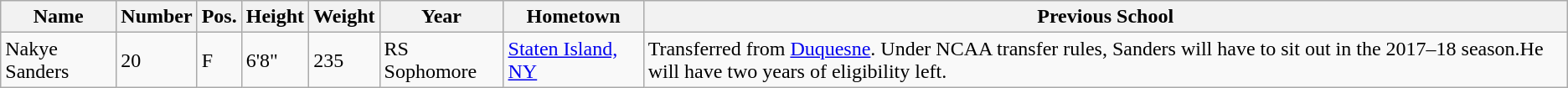<table class="wikitable sortable" border="1">
<tr>
<th>Name</th>
<th>Number</th>
<th>Pos.</th>
<th>Height</th>
<th>Weight</th>
<th>Year</th>
<th>Hometown</th>
<th class="unsortable">Previous School</th>
</tr>
<tr>
<td>Nakye Sanders</td>
<td>20</td>
<td>F</td>
<td>6'8"</td>
<td>235</td>
<td>RS Sophomore</td>
<td><a href='#'>Staten Island, NY</a></td>
<td>Transferred from <a href='#'>Duquesne</a>. Under NCAA transfer rules, Sanders will have to sit out in the 2017–18 season.He will have two years of eligibility left.</td>
</tr>
</table>
